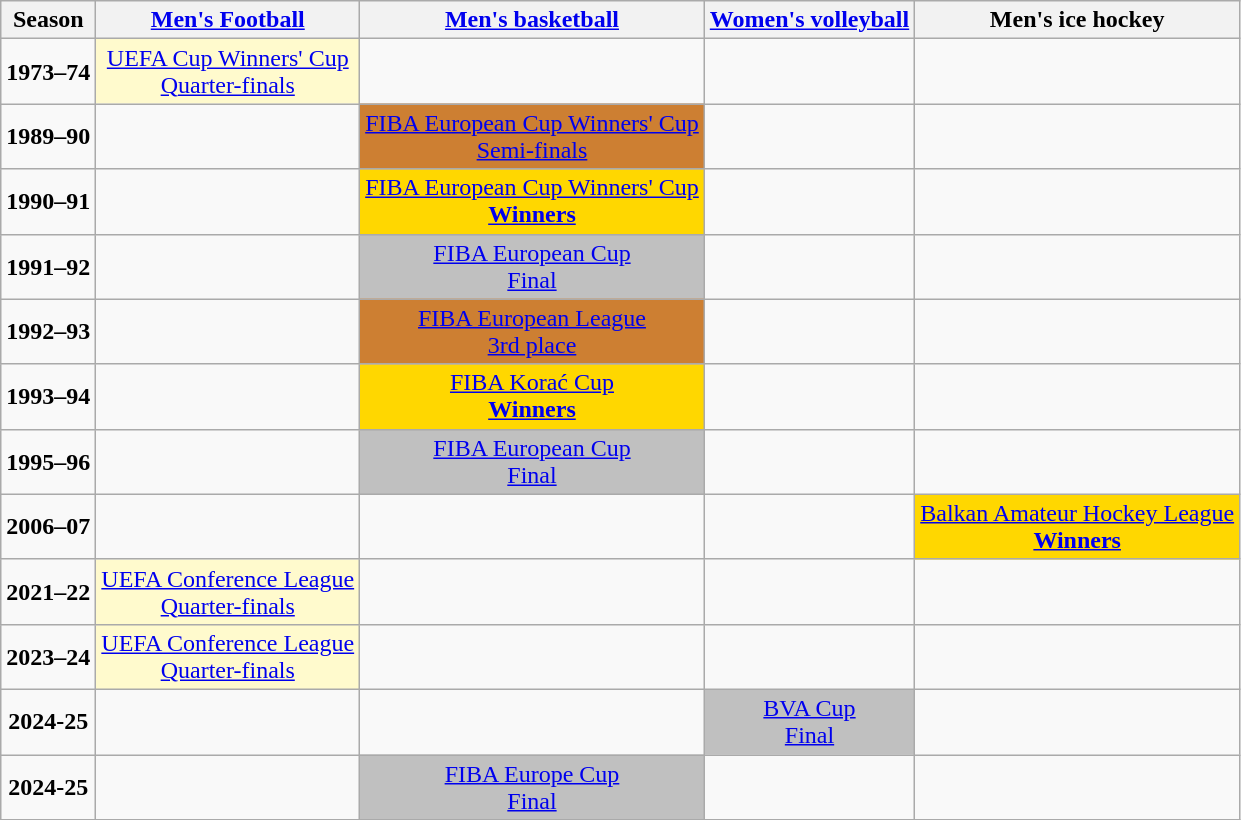<table class="wikitable" style="text-align: center">
<tr>
<th>Season</th>
<th><a href='#'>Men's Football</a></th>
<th><a href='#'>Men's basketball</a></th>
<th><a href='#'>Women's volleyball</a></th>
<th>Men's ice hockey</th>
</tr>
<tr>
<td><strong>1973–74</strong></td>
<td bgcolor="LemonChiffon"><a href='#'>UEFA Cup Winners' Cup</a><br><a href='#'>Quarter-finals</a></td>
<td></td>
<td></td>
<td></td>
</tr>
<tr>
<td><strong>1989–90</strong></td>
<td></td>
<td bgcolor="#CD7F32"><a href='#'>FIBA European Cup Winners' Cup</a><br><a href='#'>Semi-finals</a></td>
<td></td>
<td></td>
</tr>
<tr>
<td><strong>1990–91</strong></td>
<td></td>
<td bgcolor="gold"><a href='#'>FIBA European Cup Winners' Cup</a><br> <a href='#'><strong>Winners</strong></a></td>
<td></td>
<td></td>
</tr>
<tr>
<td><strong>1991–92</strong></td>
<td></td>
<td bgcolor="silver"><a href='#'>FIBA European Cup</a><br> <a href='#'>Final</a></td>
<td></td>
<td></td>
</tr>
<tr>
<td><strong>1992–93</strong></td>
<td></td>
<td bgcolor="#CD7F32"><a href='#'>FIBA European League</a><br><a href='#'>3rd place</a></td>
<td></td>
<td></td>
</tr>
<tr>
<td><strong>1993–94</strong></td>
<td></td>
<td bgcolor="gold"><a href='#'>FIBA Korać Cup</a><br> <a href='#'><strong>Winners</strong></a></td>
<td></td>
<td></td>
</tr>
<tr>
<td><strong>1995–96</strong></td>
<td></td>
<td bgcolor="silver"><a href='#'>FIBA European Cup</a><br> <a href='#'>Final</a></td>
<td></td>
<td></td>
</tr>
<tr>
<td><strong>2006–07</strong></td>
<td></td>
<td></td>
<td></td>
<td bgcolor="gold"><a href='#'>Balkan Amateur Hockey League</a><br> <a href='#'><strong>Winners</strong></a></td>
</tr>
<tr>
<td><strong>2021–22</strong></td>
<td bgcolor="LemonChiffon"><a href='#'>UEFA Conference League</a><br><a href='#'>Quarter-finals</a></td>
<td></td>
<td></td>
<td></td>
</tr>
<tr>
<td><strong>2023–24</strong></td>
<td bgcolor="LemonChiffon"><a href='#'>UEFA Conference League</a><br><a href='#'>Quarter-finals</a></td>
<td></td>
<td></td>
<td></td>
</tr>
<tr>
<td><strong>2024-25</strong></td>
<td></td>
<td></td>
<td bgcolor="silver"><a href='#'>BVA Cup</a><br><a href='#'>Final</a></td>
</tr>
<tr>
<td><strong>2024-25</strong></td>
<td></td>
<td bgcolor="silver"><a href='#'>FIBA Europe Cup</a><br> <a href='#'>Final</a></td>
<td></td>
<td></td>
</tr>
</table>
